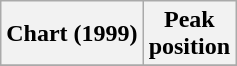<table class="wikitable plainrowheaders" style="text-align:center">
<tr>
<th scope="col">Chart (1999)</th>
<th scope="col">Peak<br>position</th>
</tr>
<tr>
</tr>
</table>
